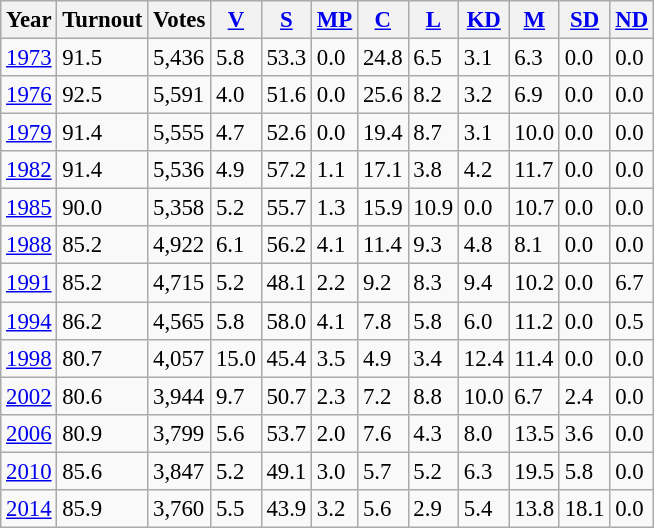<table class="wikitable sortable" style="font-size: 95%;">
<tr>
<th>Year</th>
<th>Turnout</th>
<th>Votes</th>
<th><a href='#'>V</a></th>
<th><a href='#'>S</a></th>
<th><a href='#'>MP</a></th>
<th><a href='#'>C</a></th>
<th><a href='#'>L</a></th>
<th><a href='#'>KD</a></th>
<th><a href='#'>M</a></th>
<th><a href='#'>SD</a></th>
<th><a href='#'>ND</a></th>
</tr>
<tr>
<td><a href='#'>1973</a></td>
<td>91.5</td>
<td>5,436</td>
<td>5.8</td>
<td>53.3</td>
<td>0.0</td>
<td>24.8</td>
<td>6.5</td>
<td>3.1</td>
<td>6.3</td>
<td>0.0</td>
<td>0.0</td>
</tr>
<tr>
<td><a href='#'>1976</a></td>
<td>92.5</td>
<td>5,591</td>
<td>4.0</td>
<td>51.6</td>
<td>0.0</td>
<td>25.6</td>
<td>8.2</td>
<td>3.2</td>
<td>6.9</td>
<td>0.0</td>
<td>0.0</td>
</tr>
<tr>
<td><a href='#'>1979</a></td>
<td>91.4</td>
<td>5,555</td>
<td>4.7</td>
<td>52.6</td>
<td>0.0</td>
<td>19.4</td>
<td>8.7</td>
<td>3.1</td>
<td>10.0</td>
<td>0.0</td>
<td>0.0</td>
</tr>
<tr>
<td><a href='#'>1982</a></td>
<td>91.4</td>
<td>5,536</td>
<td>4.9</td>
<td>57.2</td>
<td>1.1</td>
<td>17.1</td>
<td>3.8</td>
<td>4.2</td>
<td>11.7</td>
<td>0.0</td>
<td>0.0</td>
</tr>
<tr>
<td><a href='#'>1985</a></td>
<td>90.0</td>
<td>5,358</td>
<td>5.2</td>
<td>55.7</td>
<td>1.3</td>
<td>15.9</td>
<td>10.9</td>
<td>0.0</td>
<td>10.7</td>
<td>0.0</td>
<td>0.0</td>
</tr>
<tr>
<td><a href='#'>1988</a></td>
<td>85.2</td>
<td>4,922</td>
<td>6.1</td>
<td>56.2</td>
<td>4.1</td>
<td>11.4</td>
<td>9.3</td>
<td>4.8</td>
<td>8.1</td>
<td>0.0</td>
<td>0.0</td>
</tr>
<tr>
<td><a href='#'>1991</a></td>
<td>85.2</td>
<td>4,715</td>
<td>5.2</td>
<td>48.1</td>
<td>2.2</td>
<td>9.2</td>
<td>8.3</td>
<td>9.4</td>
<td>10.2</td>
<td>0.0</td>
<td>6.7</td>
</tr>
<tr>
<td><a href='#'>1994</a></td>
<td>86.2</td>
<td>4,565</td>
<td>5.8</td>
<td>58.0</td>
<td>4.1</td>
<td>7.8</td>
<td>5.8</td>
<td>6.0</td>
<td>11.2</td>
<td>0.0</td>
<td>0.5</td>
</tr>
<tr>
<td><a href='#'>1998</a></td>
<td>80.7</td>
<td>4,057</td>
<td>15.0</td>
<td>45.4</td>
<td>3.5</td>
<td>4.9</td>
<td>3.4</td>
<td>12.4</td>
<td>11.4</td>
<td>0.0</td>
<td>0.0</td>
</tr>
<tr>
<td><a href='#'>2002</a></td>
<td>80.6</td>
<td>3,944</td>
<td>9.7</td>
<td>50.7</td>
<td>2.3</td>
<td>7.2</td>
<td>8.8</td>
<td>10.0</td>
<td>6.7</td>
<td>2.4</td>
<td>0.0</td>
</tr>
<tr>
<td><a href='#'>2006</a></td>
<td>80.9</td>
<td>3,799</td>
<td>5.6</td>
<td>53.7</td>
<td>2.0</td>
<td>7.6</td>
<td>4.3</td>
<td>8.0</td>
<td>13.5</td>
<td>3.6</td>
<td>0.0</td>
</tr>
<tr>
<td><a href='#'>2010</a></td>
<td>85.6</td>
<td>3,847</td>
<td>5.2</td>
<td>49.1</td>
<td>3.0</td>
<td>5.7</td>
<td>5.2</td>
<td>6.3</td>
<td>19.5</td>
<td>5.8</td>
<td>0.0</td>
</tr>
<tr>
<td><a href='#'>2014</a></td>
<td>85.9</td>
<td>3,760</td>
<td>5.5</td>
<td>43.9</td>
<td>3.2</td>
<td>5.6</td>
<td>2.9</td>
<td>5.4</td>
<td>13.8</td>
<td>18.1</td>
<td>0.0</td>
</tr>
</table>
